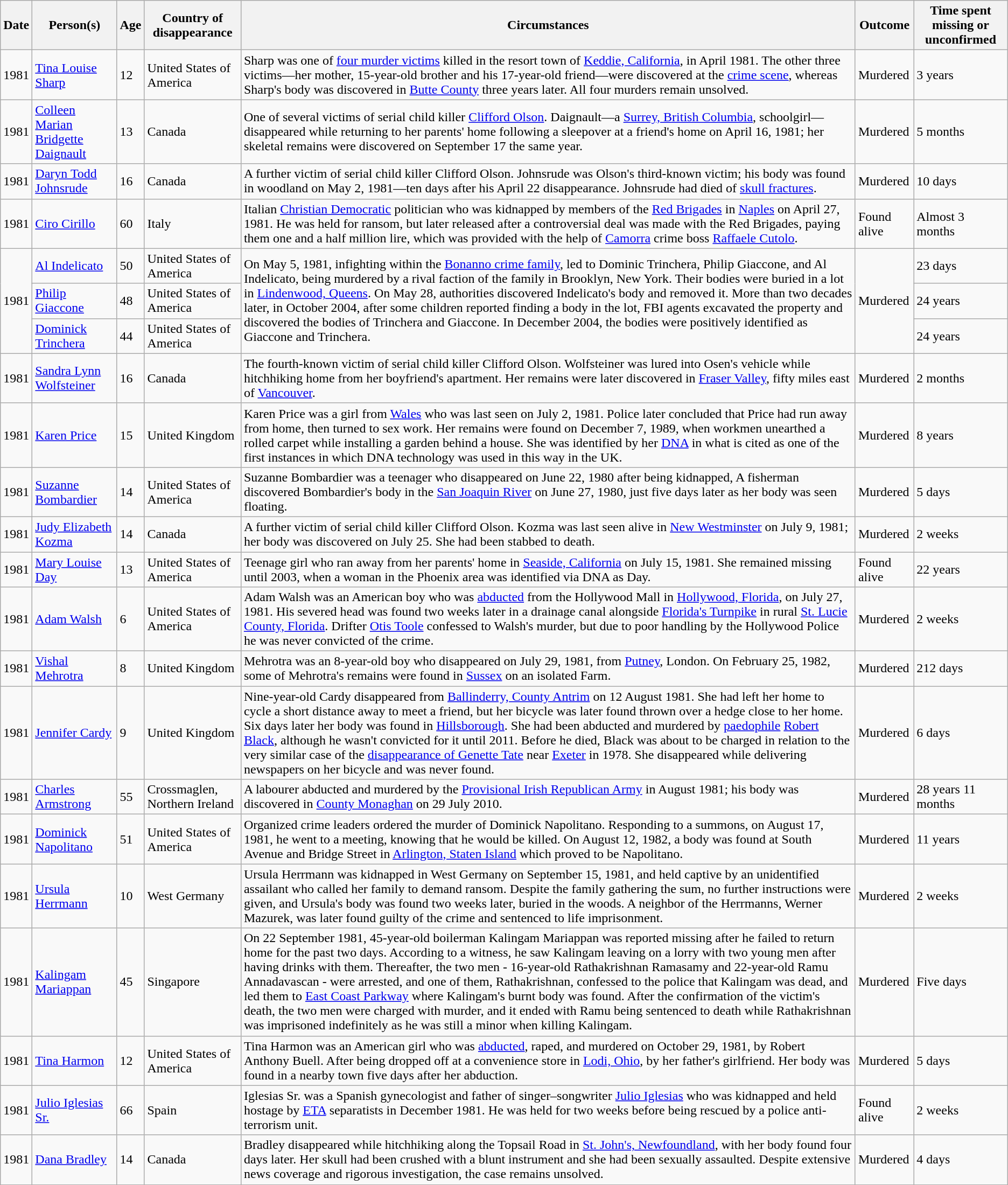<table class="wikitable sortable zebra">
<tr>
<th data-sort-type="isoDate">Date</th>
<th data-sort-type="text">Person(s)</th>
<th data-sort-type="text">Age</th>
<th>Country of disappearance</th>
<th class="unsortable">Circumstances</th>
<th data-sort-type="text">Outcome</th>
<th data-sort-type="value">Time spent missing or unconfirmed</th>
</tr>
<tr>
<td data-sort-value="1981-04-11">1981</td>
<td><a href='#'>Tina Louise Sharp</a></td>
<td>12</td>
<td>United States of America</td>
<td>Sharp was one of <a href='#'>four murder victims</a> killed in the resort town of <a href='#'>Keddie, California</a>, in April 1981. The other three victims—her mother, 15-year-old brother and his 17-year-old friend—were discovered at the <a href='#'>crime scene</a>, whereas Sharp's body was discovered in <a href='#'>Butte County</a> three years later. All four murders remain unsolved.</td>
<td>Murdered</td>
<td data-sort-value="12775">3 years</td>
</tr>
<tr>
<td data-sort-value="1981-04-16">1981</td>
<td><a href='#'>Colleen Marian Bridgette Daignault</a></td>
<td data-sort-value="006">13</td>
<td>Canada</td>
<td>One of several victims of serial child killer <a href='#'>Clifford Olson</a>. Daignault—a <a href='#'>Surrey, British Columbia</a>, schoolgirl—disappeared while returning to her parents' home following a sleepover at a friend's home on April 16, 1981; her skeletal remains were discovered on September 17 the same year.</td>
<td>Murdered</td>
<td data-sort-value="0014">5 months</td>
</tr>
<tr>
<td data-sort-value="1981-04-16">1981</td>
<td><a href='#'>Daryn Todd Johnsrude</a></td>
<td data-sort-value="006">16</td>
<td>Canada</td>
<td>A further victim of serial child killer Clifford Olson. Johnsrude was Olson's third-known victim; his body was found in woodland on May 2, 1981—ten days after his April 22 disappearance. Johnsrude had died of <a href='#'>skull fractures</a>.</td>
<td>Murdered</td>
<td>10 days</td>
</tr>
<tr>
<td>1981</td>
<td><a href='#'>Ciro Cirillo</a></td>
<td>60</td>
<td>Italy</td>
<td>Italian <a href='#'>Christian Democratic</a> politician who was kidnapped by members of the <a href='#'>Red Brigades</a> in <a href='#'>Naples</a> on April 27, 1981. He was held for ransom, but later released after a controversial deal was made with the Red Brigades, paying them one and a half million lire, which was provided with the help of <a href='#'>Camorra</a> crime boss <a href='#'>Raffaele Cutolo</a>.</td>
<td>Found alive</td>
<td>Almost 3 months</td>
</tr>
<tr>
<td rowspan="3" data-sort-value="1981-05-05">1981</td>
<td><a href='#'>Al Indelicato</a></td>
<td>50</td>
<td>United States of America</td>
<td rowspan="3">On May 5, 1981, infighting within the <a href='#'>Bonanno crime family</a>, led to Dominic Trinchera, Philip Giaccone, and Al Indelicato, being murdered by a rival faction of the family in Brooklyn, New York. Their bodies were buried in a lot in <a href='#'>Lindenwood, Queens</a>. On May 28, authorities discovered Indelicato's body and removed it. More than two decades later, in October 2004, after some children reported finding a body in the lot, FBI agents excavated the property and discovered the bodies of Trinchera and Giaccone. In December 2004, the bodies were positively identified as Giaccone and Trinchera.</td>
<td rowspan="3">Murdered</td>
<td data-sort-value="8550">23 days</td>
</tr>
<tr>
<td><a href='#'>Philip Giaccone</a></td>
<td>48</td>
<td>United States of America</td>
<td data-sort-value="8550">24 years</td>
</tr>
<tr>
<td><a href='#'>Dominick Trinchera</a></td>
<td>44</td>
<td>United States of America</td>
<td data-sort-value="0023">24 years</td>
</tr>
<tr>
<td data-sort-value="1981-05-19">1981</td>
<td><a href='#'>Sandra Lynn Wolfsteiner</a></td>
<td data-sort-value="006">16</td>
<td>Canada</td>
<td>The fourth-known victim of serial child killer Clifford Olson. Wolfsteiner was lured into Osen's vehicle while hitchhiking home from her boyfriend's apartment. Her remains were later discovered in <a href='#'>Fraser Valley</a>, fifty miles east of <a href='#'>Vancouver</a>.</td>
<td>Murdered</td>
<td>2 months</td>
</tr>
<tr>
<td data-sort-value="1981-07-02">1981</td>
<td><a href='#'>Karen Price</a></td>
<td>15</td>
<td>United Kingdom</td>
<td>Karen Price was a girl from <a href='#'>Wales</a> who was last seen on July 2, 1981. Police later concluded that Price had run away from home, then turned to sex work. Her remains were found on December 7, 1989, when workmen unearthed a rolled carpet while installing a garden behind a house. She was identified by her <a href='#'>DNA</a> in what is cited as one of the first instances in which DNA technology was used in this way in the UK.</td>
<td>Murdered</td>
<td data-sort-value="3080">8 years</td>
</tr>
<tr>
<td data-sort-value="1981-07-02">1981</td>
<td><a href='#'>Suzanne Bombardier</a></td>
<td data-sort-value="14">14</td>
<td>United States of America</td>
<td>Suzanne Bombardier was a teenager who disappeared on June 22, 1980 after being kidnapped, A fisherman discovered Bombardier's body in the <a href='#'>San Joaquin River</a> on June 27, 1980, just five days later as her body was seen floating.</td>
<td>Murdered</td>
<td data-sort-value="0023">5 days</td>
</tr>
<tr>
<td data-sort-value="1981-07-09">1981</td>
<td><a href='#'>Judy Elizabeth Kozma</a></td>
<td>14</td>
<td>Canada</td>
<td>A further victim of serial child killer Clifford Olson. Kozma was last seen alive in <a href='#'>New Westminster</a> on July 9, 1981; her body was discovered on July 25. She had been stabbed to death.</td>
<td>Murdered</td>
<td>2 weeks</td>
</tr>
<tr>
<td>1981</td>
<td><a href='#'>Mary Louise Day</a></td>
<td>13</td>
<td>United States of America</td>
<td>Teenage girl who ran away from her parents' home in <a href='#'>Seaside, California</a> on July 15, 1981. She remained missing until 2003, when a woman in the Phoenix area was identified via DNA as Day.</td>
<td>Found alive</td>
<td>22 years</td>
</tr>
<tr>
<td data-sort-value="1981-07-27">1981</td>
<td><a href='#'>Adam Walsh</a></td>
<td data-sort-value="006">6</td>
<td>United States of America</td>
<td>Adam Walsh was an American boy who was <a href='#'>abducted</a> from the Hollywood Mall in <a href='#'>Hollywood, Florida</a>, on July 27, 1981. His severed head was found two weeks later in a drainage canal alongside <a href='#'>Florida's Turnpike</a> in rural <a href='#'>St. Lucie County, Florida</a>. Drifter <a href='#'>Otis Toole</a> confessed to Walsh's murder, but due to poor handling by the Hollywood Police he was never convicted of the crime.</td>
<td>Murdered</td>
<td data-sort-value="0014">2 weeks</td>
</tr>
<tr>
<td>1981</td>
<td><a href='#'>Vishal Mehrotra</a></td>
<td>8</td>
<td>United Kingdom</td>
<td>Mehrotra was an 8-year-old boy who disappeared on July 29, 1981, from <a href='#'>Putney</a>, London. On February 25, 1982, some of Mehrotra's remains were found in <a href='#'>Sussex</a> on an isolated Farm.</td>
<td>Murdered</td>
<td>212 days</td>
</tr>
<tr>
<td>1981</td>
<td><a href='#'>Jennifer Cardy</a></td>
<td>9</td>
<td>United Kingdom</td>
<td>Nine-year-old Cardy disappeared from <a href='#'>Ballinderry, County Antrim</a> on 12 August 1981. She had left her home to cycle a short distance away to meet a friend, but her bicycle was later found thrown over a hedge close to her home. Six days later her body was found in <a href='#'>Hillsborough</a>. She had been abducted and murdered by <a href='#'>paedophile</a> <a href='#'>Robert Black</a>, although he wasn't convicted for it until 2011. Before he died, Black was about to be charged in relation to the very similar case of the <a href='#'>disappearance of Genette Tate</a> near <a href='#'>Exeter</a> in 1978. She disappeared while delivering newspapers on her bicycle and was never found.</td>
<td>Murdered</td>
<td>6 days</td>
</tr>
<tr>
<td>1981</td>
<td><a href='#'>Charles Armstrong</a></td>
<td>55</td>
<td>Crossmaglen, Northern Ireland</td>
<td>A labourer abducted and murdered by the <a href='#'>Provisional Irish Republican Army</a> in August 1981; his body was discovered in <a href='#'>County Monaghan</a> on 29 July 2010.</td>
<td>Murdered</td>
<td>28 years 11 months</td>
</tr>
<tr>
<td data-sort-value="1981-08-17">1981</td>
<td><a href='#'>Dominick Napolitano</a></td>
<td>51</td>
<td>United States of America</td>
<td>Organized crime leaders ordered the murder of Dominick Napolitano. Responding to a summons, on August 17, 1981, he went to a meeting, knowing that he would be killed. On August 12, 1982, a body was found at South Avenue and Bridge Street in <a href='#'>Arlington, Staten Island</a> which proved to be Napolitano.</td>
<td>Murdered</td>
<td data-sort-value="4375">11 years</td>
</tr>
<tr>
<td>1981</td>
<td><a href='#'>Ursula Herrmann</a></td>
<td>10</td>
<td>West Germany</td>
<td>Ursula Herrmann was kidnapped in West Germany on September 15, 1981, and held captive by an unidentified assailant who called her family to demand ransom. Despite the family gathering the sum, no further instructions were given, and Ursula's body was found two weeks later, buried in the woods. A neighbor of the Herrmanns, Werner Mazurek, was later found guilty of the crime and sentenced to life imprisonment.</td>
<td>Murdered</td>
<td>2 weeks</td>
</tr>
<tr>
<td>1981</td>
<td><a href='#'>Kalingam Mariappan</a></td>
<td>45</td>
<td>Singapore</td>
<td>On 22 September 1981, 45-year-old boilerman Kalingam Mariappan was reported missing after he failed to return home for the past two days. According to a witness, he saw Kalingam leaving on a lorry with two young men after having drinks with them. Thereafter, the two men - 16-year-old Rathakrishnan Ramasamy and 22-year-old Ramu Annadavascan - were arrested, and one of them, Rathakrishnan, confessed to the police that Kalingam was dead, and led them to <a href='#'>East Coast Parkway</a> where Kalingam's burnt body was found. After the confirmation of the victim's death, the two men were charged with murder, and it ended with Ramu being sentenced to death while Rathakrishnan was imprisoned indefinitely as he was still a minor when killing Kalingam.</td>
<td>Murdered</td>
<td>Five days</td>
</tr>
<tr>
<td data-sort-value="1981-10-29">1981</td>
<td><a href='#'>Tina Harmon</a></td>
<td>12</td>
<td>United States of America</td>
<td>Tina Harmon was an American girl who was <a href='#'>abducted</a>, raped, and murdered on October 29, 1981, by Robert Anthony Buell. After being dropped off at a convenience store in <a href='#'>Lodi, Ohio</a>, by her father's girlfriend. Her body was found in a nearby town five days after her abduction.</td>
<td>Murdered</td>
<td data-sort-value="0005">5 days</td>
</tr>
<tr>
<td>1981</td>
<td><a href='#'>Julio Iglesias Sr.</a></td>
<td>66</td>
<td>Spain</td>
<td>Iglesias Sr. was a Spanish gynecologist and father of singer–songwriter <a href='#'>Julio Iglesias</a> who was kidnapped and held hostage by <a href='#'>ETA</a> separatists in December 1981. He was held for two weeks before being rescued by a police anti-terrorism unit.</td>
<td>Found alive</td>
<td>2 weeks</td>
</tr>
<tr>
<td>1981</td>
<td><a href='#'>Dana Bradley</a></td>
<td>14</td>
<td>Canada</td>
<td>Bradley disappeared while hitchhiking along the Topsail Road in <a href='#'>St. John's, Newfoundland</a>, with her body found four days later. Her skull had been crushed with a blunt instrument and she had been sexually assaulted. Despite extensive news coverage and rigorous investigation, the case remains unsolved.</td>
<td>Murdered</td>
<td>4 days</td>
</tr>
<tr>
</tr>
</table>
